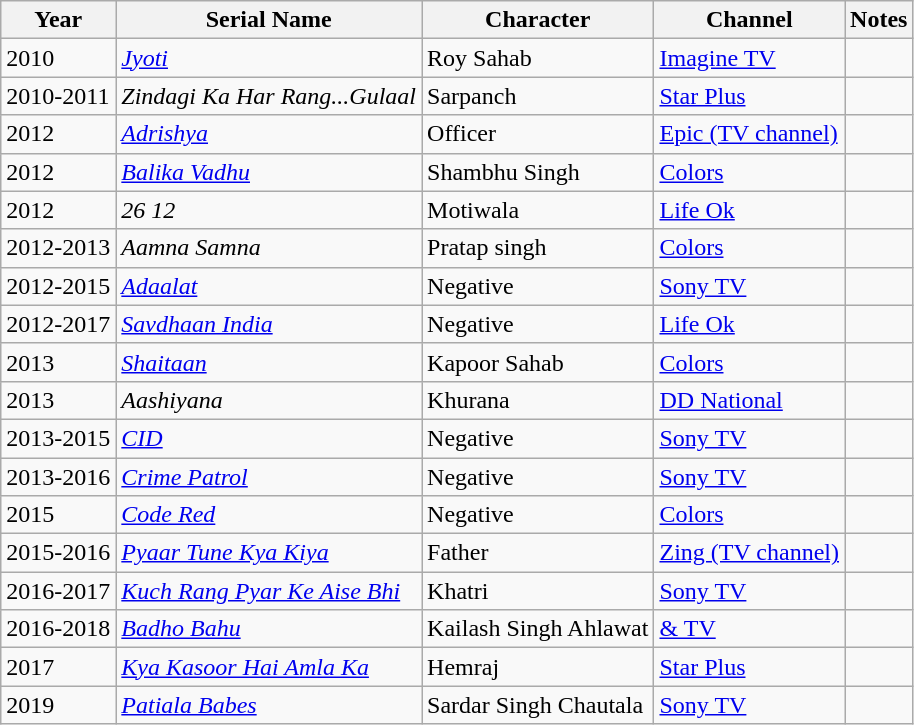<table class="wikitable sortable">
<tr>
<th>Year</th>
<th>Serial Name</th>
<th>Character</th>
<th>Channel</th>
<th>Notes</th>
</tr>
<tr>
<td>2010</td>
<td><em><a href='#'>Jyoti</a></em></td>
<td>Roy Sahab</td>
<td><a href='#'>Imagine TV</a></td>
<td></td>
</tr>
<tr>
<td>2010-2011</td>
<td><em>Zindagi Ka Har Rang...Gulaal</em></td>
<td>Sarpanch</td>
<td><a href='#'>Star Plus</a></td>
<td></td>
</tr>
<tr>
<td>2012</td>
<td><em><a href='#'>Adrishya</a></em></td>
<td>Officer</td>
<td><a href='#'>Epic (TV channel)</a></td>
<td></td>
</tr>
<tr>
<td>2012</td>
<td><em><a href='#'>Balika Vadhu</a></em></td>
<td>Shambhu Singh</td>
<td><a href='#'>Colors</a></td>
<td></td>
</tr>
<tr>
<td>2012</td>
<td><em>26 12</em></td>
<td>Motiwala</td>
<td><a href='#'>Life Ok</a></td>
<td></td>
</tr>
<tr>
<td>2012-2013</td>
<td><em>Aamna Samna</em></td>
<td>Pratap singh</td>
<td><a href='#'>Colors</a></td>
<td></td>
</tr>
<tr>
<td>2012-2015</td>
<td><em><a href='#'>Adaalat</a></em></td>
<td>Negative</td>
<td><a href='#'>Sony TV</a></td>
<td></td>
</tr>
<tr>
<td>2012-2017</td>
<td><em><a href='#'>Savdhaan India</a></em></td>
<td>Negative</td>
<td><a href='#'>Life Ok</a></td>
<td></td>
</tr>
<tr>
<td>2013</td>
<td><em><a href='#'>Shaitaan</a></em></td>
<td>Kapoor Sahab</td>
<td><a href='#'>Colors</a></td>
<td></td>
</tr>
<tr>
<td>2013</td>
<td><em>Aashiyana</em></td>
<td>Khurana</td>
<td><a href='#'>DD National</a></td>
<td></td>
</tr>
<tr>
<td>2013-2015</td>
<td><em><a href='#'>CID</a></em></td>
<td>Negative</td>
<td><a href='#'>Sony TV</a></td>
<td></td>
</tr>
<tr>
<td>2013-2016</td>
<td><em><a href='#'>Crime Patrol</a></em></td>
<td>Negative</td>
<td><a href='#'>Sony TV</a></td>
<td></td>
</tr>
<tr>
<td>2015</td>
<td><em><a href='#'>Code Red</a></em></td>
<td>Negative</td>
<td><a href='#'>Colors</a></td>
<td></td>
</tr>
<tr>
<td>2015-2016</td>
<td><em><a href='#'>Pyaar Tune Kya Kiya</a></em></td>
<td>Father</td>
<td><a href='#'>Zing (TV channel)</a></td>
<td></td>
</tr>
<tr>
<td>2016-2017</td>
<td><em><a href='#'>Kuch Rang Pyar Ke Aise Bhi</a></em></td>
<td>Khatri</td>
<td><a href='#'>Sony TV</a></td>
<td></td>
</tr>
<tr>
<td>2016-2018</td>
<td><em><a href='#'>Badho Bahu</a></em></td>
<td>Kailash Singh Ahlawat</td>
<td><a href='#'>& TV</a></td>
<td></td>
</tr>
<tr>
<td>2017</td>
<td><em><a href='#'>Kya Kasoor Hai Amla Ka</a></em></td>
<td>Hemraj</td>
<td><a href='#'>Star Plus</a></td>
<td></td>
</tr>
<tr>
<td>2019</td>
<td><em><a href='#'>Patiala Babes</a></em></td>
<td>Sardar Singh Chautala</td>
<td><a href='#'>Sony TV</a></td>
</tr>
</table>
